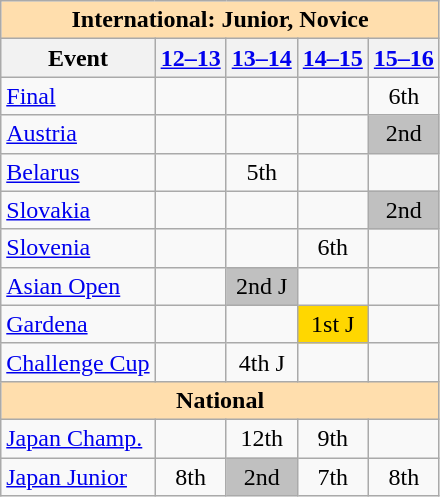<table class="wikitable" style="text-align:center">
<tr>
<th colspan="5" style="background-color: #ffdead; ">International: Junior, Novice</th>
</tr>
<tr>
<th>Event</th>
<th><a href='#'>12–13</a></th>
<th><a href='#'>13–14</a></th>
<th><a href='#'>14–15</a></th>
<th><a href='#'>15–16</a></th>
</tr>
<tr>
<td align=left> <a href='#'>Final</a></td>
<td></td>
<td></td>
<td></td>
<td>6th</td>
</tr>
<tr>
<td align=left> <a href='#'>Austria</a></td>
<td></td>
<td></td>
<td></td>
<td bgcolor=silver>2nd</td>
</tr>
<tr>
<td align=left> <a href='#'>Belarus</a></td>
<td></td>
<td>5th</td>
<td></td>
<td></td>
</tr>
<tr>
<td align=left> <a href='#'>Slovakia</a></td>
<td></td>
<td></td>
<td></td>
<td bgcolor=silver>2nd</td>
</tr>
<tr>
<td align=left> <a href='#'>Slovenia</a></td>
<td></td>
<td></td>
<td>6th</td>
<td></td>
</tr>
<tr>
<td align=left><a href='#'>Asian Open</a></td>
<td></td>
<td bgcolor=silver>2nd J</td>
<td></td>
<td></td>
</tr>
<tr>
<td align=left><a href='#'>Gardena</a></td>
<td></td>
<td></td>
<td bgcolor=gold>1st J</td>
<td></td>
</tr>
<tr>
<td align=left><a href='#'>Challenge Cup</a></td>
<td></td>
<td>4th J</td>
<td></td>
<td></td>
</tr>
<tr>
<th colspan="5" style="background-color: #ffdead; " align="center">National</th>
</tr>
<tr>
<td align=left><a href='#'>Japan Champ.</a></td>
<td></td>
<td>12th</td>
<td>9th</td>
<td></td>
</tr>
<tr>
<td align=left><a href='#'>Japan Junior</a></td>
<td>8th</td>
<td bgcolor=silver>2nd</td>
<td>7th</td>
<td>8th</td>
</tr>
</table>
